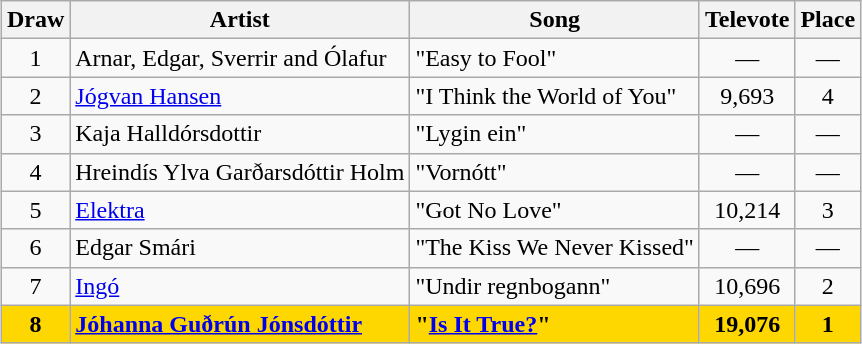<table class="sortable wikitable" style="margin: 1em auto 1em auto; text-align:center">
<tr>
<th>Draw</th>
<th>Artist</th>
<th>Song</th>
<th>Televote</th>
<th>Place</th>
</tr>
<tr>
<td>1</td>
<td align="left">Arnar, Edgar, Sverrir and Ólafur</td>
<td align="left">"Easy to Fool"</td>
<td data-sort-value="0">—</td>
<td data-sort-value="5">—</td>
</tr>
<tr>
<td>2</td>
<td align="left"><a href='#'>Jógvan Hansen</a></td>
<td align="left">"I Think the World of You"</td>
<td>9,693</td>
<td>4</td>
</tr>
<tr>
<td>3</td>
<td align="left">Kaja Halldórsdottir</td>
<td align="left">"Lygin ein"</td>
<td data-sort-value="0">—</td>
<td data-sort-value="5">—</td>
</tr>
<tr>
<td>4</td>
<td align="left">Hreindís Ylva Garðarsdóttir Holm</td>
<td align="left">"Vornótt"</td>
<td data-sort-value="0">—</td>
<td data-sort-value="5">—</td>
</tr>
<tr>
<td>5</td>
<td align="left"><a href='#'>Elektra</a></td>
<td align="left">"Got No Love"</td>
<td>10,214</td>
<td>3</td>
</tr>
<tr>
<td>6</td>
<td align="left">Edgar Smári</td>
<td align="left">"The Kiss We Never Kissed"</td>
<td data-sort-value="0">—</td>
<td data-sort-value="5">—</td>
</tr>
<tr>
<td>7</td>
<td align="left"><a href='#'>Ingó</a></td>
<td align="left">"Undir regnbogann"</td>
<td>10,696</td>
<td>2</td>
</tr>
<tr style="font-weight:bold; background:gold;">
<td>8</td>
<td align="left"><a href='#'>Jóhanna Guðrún Jónsdóttir</a></td>
<td align="left">"<a href='#'>Is It True?</a>"</td>
<td>19,076</td>
<td>1</td>
</tr>
</table>
